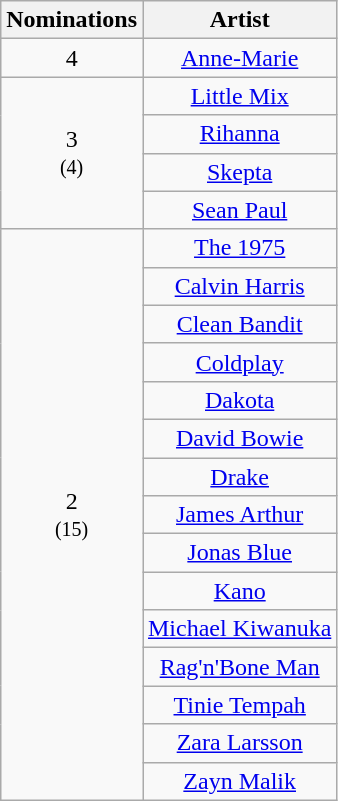<table class="wikitable" rowspan="2" style="text-align:center;">
<tr>
<th scope="col" style="width:55px;">Nominations</th>
<th scope="col" style="text-align:center;">Artist</th>
</tr>
<tr>
<td>4</td>
<td><a href='#'>Anne-Marie</a></td>
</tr>
<tr>
<td rowspan="4">3<br><small>(4)</small></td>
<td><a href='#'>Little Mix</a></td>
</tr>
<tr>
<td><a href='#'>Rihanna</a></td>
</tr>
<tr>
<td><a href='#'>Skepta</a></td>
</tr>
<tr>
<td><a href='#'>Sean Paul</a></td>
</tr>
<tr>
<td rowspan="15">2<br><small>(15)</small></td>
<td><a href='#'>The 1975</a></td>
</tr>
<tr>
<td><a href='#'>Calvin Harris</a></td>
</tr>
<tr>
<td><a href='#'>Clean Bandit</a></td>
</tr>
<tr>
<td><a href='#'>Coldplay</a></td>
</tr>
<tr>
<td><a href='#'>Dakota</a></td>
</tr>
<tr>
<td><a href='#'>David Bowie</a></td>
</tr>
<tr>
<td><a href='#'>Drake</a></td>
</tr>
<tr>
<td><a href='#'>James Arthur</a></td>
</tr>
<tr>
<td><a href='#'>Jonas Blue</a></td>
</tr>
<tr>
<td><a href='#'>Kano</a></td>
</tr>
<tr>
<td><a href='#'>Michael Kiwanuka</a></td>
</tr>
<tr>
<td><a href='#'>Rag'n'Bone Man</a></td>
</tr>
<tr>
<td><a href='#'>Tinie Tempah</a></td>
</tr>
<tr>
<td><a href='#'>Zara Larsson</a></td>
</tr>
<tr>
<td><a href='#'>Zayn Malik</a></td>
</tr>
</table>
